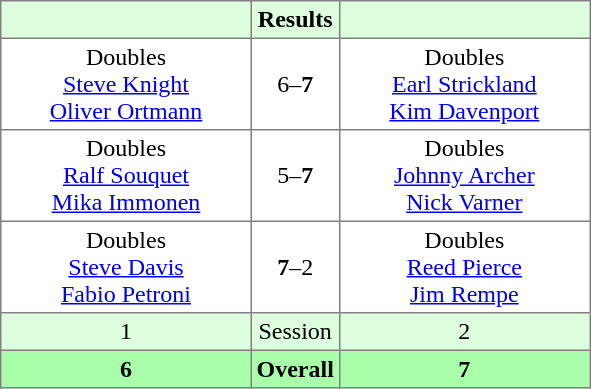<table border="1" cellpadding="3" style="border-collapse: collapse;">
<tr bgcolor="#ddffdd">
<th width="160"></th>
<th>Results</th>
<th width="160"></th>
</tr>
<tr>
<td align="center">Doubles<br><a href='#'>Steve Knight</a><br><a href='#'>Oliver Ortmann</a></td>
<td align="center">6–<strong>7</strong></td>
<td align="center">Doubles<br><a href='#'>Earl Strickland</a><br><a href='#'>Kim Davenport</a></td>
</tr>
<tr>
<td align="center">Doubles<br><a href='#'>Ralf Souquet</a><br><a href='#'>Mika Immonen</a></td>
<td align="center">5–<strong>7</strong></td>
<td align="center">Doubles<br><a href='#'>Johnny Archer</a><br><a href='#'>Nick Varner</a></td>
</tr>
<tr>
<td align="center">Doubles<br><a href='#'>Steve Davis</a><br><a href='#'>Fabio Petroni</a></td>
<td align="center"><strong>7</strong>–2</td>
<td align="center">Doubles<br><a href='#'>Reed Pierce</a><br><a href='#'>Jim Rempe</a></td>
</tr>
<tr bgcolor="#ddffdd">
<td align="center">1</td>
<td align="center">Session</td>
<td align="center">2</td>
</tr>
<tr bgcolor="#aaffaa">
<th align="center">6</th>
<th align="center">Overall</th>
<th align="center">7</th>
</tr>
</table>
